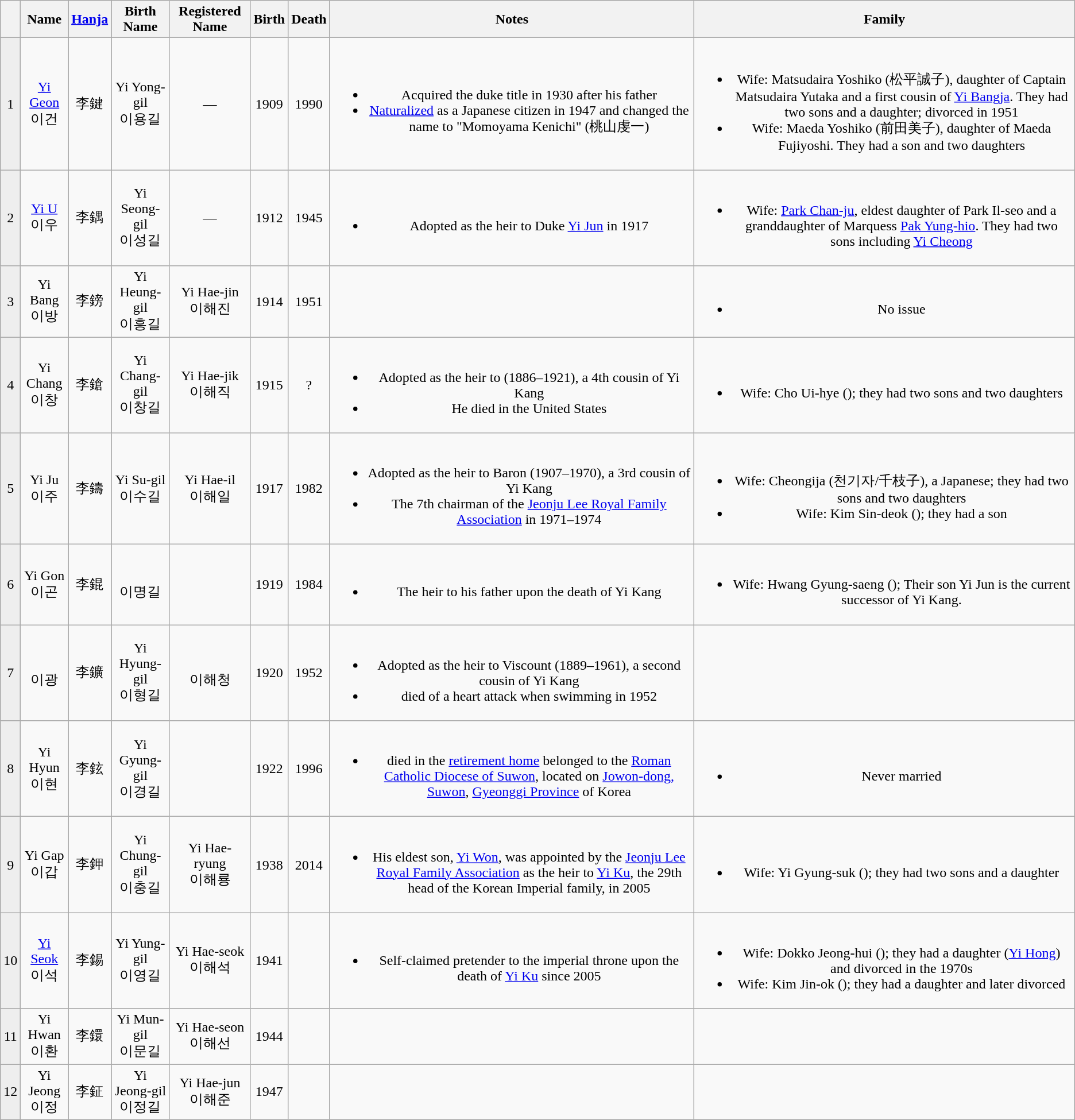<table class="wikitable">
<tr align=center>
<th></th>
<th>Name</th>
<th><a href='#'>Hanja</a></th>
<th>Birth Name</th>
<th>Registered Name</th>
<th>Birth</th>
<th>Death</th>
<th>Notes</th>
<th>Family</th>
</tr>
<tr align=center>
<td style="background:#eeeeee">1</td>
<td><a href='#'>Yi Geon</a><br>이건</td>
<td>李鍵</td>
<td>Yi Yong-gil<br>이용길</td>
<td>—</td>
<td>1909</td>
<td>1990</td>
<td><br><ul><li>Acquired the duke title in 1930 after his father</li><li><a href='#'>Naturalized</a> as a Japanese citizen in 1947 and changed the name to "Momoyama Kenichi" (桃山虔一)</li></ul></td>
<td><br><ul><li>Wife: Matsudaira Yoshiko (松平誠子), daughter of Captain Matsudaira Yutaka and a first cousin of <a href='#'>Yi Bangja</a>. They had two sons and a daughter; divorced in 1951</li><li>Wife: Maeda Yoshiko (前田美子), daughter of Maeda Fujiyoshi. They had a son and two daughters</li></ul></td>
</tr>
<tr align=center>
<td style="background:#eeeeee">2</td>
<td><a href='#'>Yi U</a><br>이우</td>
<td>李鍝</td>
<td>Yi Seong-gil<br>이성길</td>
<td>—</td>
<td>1912</td>
<td>1945</td>
<td><br><ul><li>Adopted as the heir to Duke <a href='#'>Yi Jun</a> in 1917</li></ul></td>
<td><br><ul><li>Wife: <a href='#'>Park Chan-ju</a>, eldest daughter of Park Il-seo and a granddaughter of Marquess <a href='#'>Pak Yung-hio</a>. They had two sons including <a href='#'>Yi Cheong</a></li></ul></td>
</tr>
<tr align=center>
<td style="background:#eeeeee">3</td>
<td>Yi Bang<br>이방</td>
<td>李鎊</td>
<td>Yi Heung-gil<br>이흥길</td>
<td>Yi Hae-jin<br>이해진</td>
<td>1914</td>
<td>1951</td>
<td></td>
<td><br><ul><li>No issue</li></ul></td>
</tr>
<tr align=center>
<td style="background:#eeeeee">4</td>
<td>Yi Chang<br>이창</td>
<td>李鎗</td>
<td>Yi Chang-gil<br>이창길</td>
<td>Yi Hae-jik<br>이해직</td>
<td>1915</td>
<td>?</td>
<td><br><ul><li>Adopted as the heir to  (1886–1921), a 4th cousin of Yi Kang</li><li>He died in the United States</li></ul></td>
<td><br><ul><li>Wife: Cho Ui-hye (); they had two sons and two daughters</li></ul></td>
</tr>
<tr align=center>
<td style="background:#eeeeee">5</td>
<td>Yi Ju<br>이주</td>
<td>李鑄</td>
<td>Yi Su-gil<br>이수길</td>
<td>Yi Hae-il<br>이해일</td>
<td>1917</td>
<td>1982</td>
<td><br><ul><li>Adopted as the heir to Baron  (1907–1970), a 3rd cousin of Yi Kang</li><li>The 7th chairman of the <a href='#'>Jeonju Lee Royal Family Association</a> in 1971–1974</li></ul></td>
<td><br><ul><li>Wife: Cheongija (천기자/千枝子), a Japanese; they had two sons and two daughters</li><li>Wife: Kim Sin-deok (); they had a son</li></ul></td>
</tr>
<tr align=center>
<td style="background:#eeeeee">6</td>
<td>Yi Gon<br>이곤</td>
<td>李錕</td>
<td><br>이명길</td>
<td></td>
<td>1919</td>
<td>1984</td>
<td><br><ul><li>The heir to his father upon the death of Yi Kang</li></ul></td>
<td><br><ul><li>Wife: Hwang Gyung-saeng (); Their son Yi Jun is the current successor of Yi Kang.</li></ul></td>
</tr>
<tr align=center>
<td style="background:#eeeeee">7</td>
<td><br>이광</td>
<td>李鑛</td>
<td>Yi Hyung-gil<br>이형길</td>
<td><br>이해청</td>
<td>1920</td>
<td>1952</td>
<td><br><ul><li>Adopted as the heir to Viscount  (1889–1961), a second cousin of Yi Kang</li><li>died of a heart attack when swimming in 1952</li></ul></td>
<td></td>
</tr>
<tr align=center>
<td style="background:#eeeeee">8</td>
<td>Yi Hyun<br>이현</td>
<td>李鉉</td>
<td>Yi Gyung-gil<br>이경길</td>
<td></td>
<td>1922</td>
<td>1996</td>
<td><br><ul><li>died in the <a href='#'>retirement home</a> belonged to the <a href='#'>Roman Catholic Diocese of Suwon</a>, located on <a href='#'>Jowon-dong, Suwon</a>, <a href='#'>Gyeonggi Province</a> of Korea</li></ul></td>
<td><br><ul><li>Never married</li></ul></td>
</tr>
<tr align=center>
<td style="background:#eeeeee">9</td>
<td>Yi Gap<br>이갑</td>
<td>李鉀</td>
<td>Yi Chung-gil<br>이충길</td>
<td>Yi Hae-ryung<br>이해룡</td>
<td>1938</td>
<td>2014</td>
<td><br><ul><li>His eldest son, <a href='#'>Yi Won</a>, was appointed by the <a href='#'>Jeonju Lee Royal Family Association</a> as the heir to <a href='#'>Yi Ku</a>, the 29th head of the Korean Imperial family, in 2005</li></ul></td>
<td><br><ul><li>Wife: Yi Gyung-suk (); they had two sons and a daughter</li></ul></td>
</tr>
<tr align=center>
<td style="background:#eeeeee">10</td>
<td><a href='#'>Yi Seok</a><br>이석</td>
<td>李錫</td>
<td>Yi Yung-gil<br>이영길</td>
<td>Yi Hae-seok<br>이해석</td>
<td>1941</td>
<td></td>
<td><br><ul><li>Self-claimed pretender to the imperial throne upon the death of <a href='#'>Yi Ku</a> since 2005</li></ul></td>
<td><br><ul><li>Wife: Dokko Jeong-hui (); they had a daughter (<a href='#'>Yi Hong</a>) and divorced in the 1970s</li><li>Wife: Kim Jin-ok (); they had a daughter and later divorced</li></ul></td>
</tr>
<tr align=center>
<td style="background:#eeeeee">11</td>
<td>Yi Hwan<br>이환</td>
<td>李鐶</td>
<td>Yi Mun-gil<br>이문길</td>
<td>Yi Hae-seon<br>이해선</td>
<td>1944</td>
<td></td>
<td></td>
<td></td>
</tr>
<tr align=center>
<td style="background:#eeeeee">12</td>
<td>Yi Jeong<br>이정</td>
<td>李鉦</td>
<td>Yi Jeong-gil<br>이정길</td>
<td>Yi Hae-jun<br>이해준</td>
<td>1947</td>
<td></td>
<td></td>
<td></td>
</tr>
</table>
